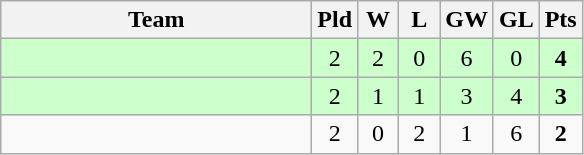<table class="wikitable" style="text-align:center">
<tr>
<th width=200>Team</th>
<th width=20>Pld</th>
<th width=20>W</th>
<th width=20>L</th>
<th width=20>GW</th>
<th width=20>GL</th>
<th width=20>Pts</th>
</tr>
<tr bgcolor="ccffcc">
<td style="text-align:left;"></td>
<td>2</td>
<td>2</td>
<td>0</td>
<td>6</td>
<td>0</td>
<td><strong>4</strong></td>
</tr>
<tr bgcolor="ccffcc">
<td style="text-align:left;"></td>
<td>2</td>
<td>1</td>
<td>1</td>
<td>3</td>
<td>4</td>
<td><strong>3</strong></td>
</tr>
<tr>
<td style="text-align:left;"></td>
<td>2</td>
<td>0</td>
<td>2</td>
<td>1</td>
<td>6</td>
<td><strong>2</strong></td>
</tr>
</table>
